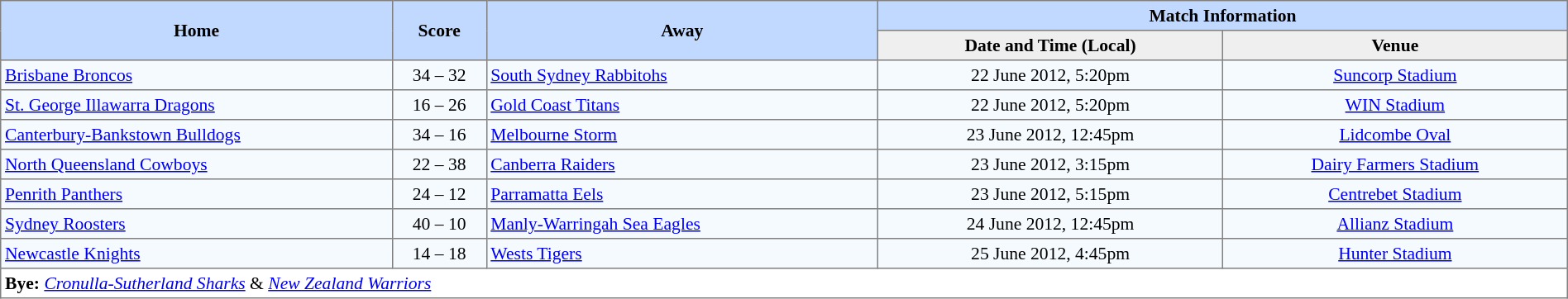<table border="1" cellpadding="3" cellspacing="0" style="border-collapse:collapse; font-size:90%; width:100%;">
<tr bgcolor=#C1D8FF>
<th rowspan=2 width=25%>Home</th>
<th rowspan=2 width=6%>Score</th>
<th rowspan=2 width=25%>Away</th>
<th colspan=6>Match Information</th>
</tr>
<tr bgcolor=#EFEFEF>
<th width=22%>Date and Time (Local)</th>
<th width=22%>Venue</th>
</tr>
<tr style="text-align:center; background:#f5faff;">
<td align=left> <a href='#'>Brisbane Broncos</a></td>
<td>34 – 32</td>
<td align=left> <a href='#'>South Sydney Rabbitohs</a></td>
<td>22 June 2012, 5:20pm</td>
<td><a href='#'>Suncorp Stadium</a></td>
</tr>
<tr style="text-align:center; background:#f5faff;">
<td align=left> <a href='#'>St. George Illawarra Dragons</a></td>
<td>16 – 26</td>
<td align=left> <a href='#'>Gold Coast Titans</a></td>
<td>22 June 2012, 5:20pm</td>
<td><a href='#'>WIN Stadium</a></td>
</tr>
<tr style="text-align:center; background:#f5faff;">
<td align=left> <a href='#'>Canterbury-Bankstown Bulldogs</a></td>
<td>34 – 16</td>
<td align=left> <a href='#'>Melbourne Storm</a></td>
<td>23 June 2012, 12:45pm</td>
<td><a href='#'>Lidcombe Oval</a></td>
</tr>
<tr style="text-align:center; background:#f5faff;">
<td align=left> <a href='#'>North Queensland Cowboys</a></td>
<td>22 – 38</td>
<td align=left> <a href='#'>Canberra Raiders</a></td>
<td>23 June 2012, 3:15pm</td>
<td><a href='#'>Dairy Farmers Stadium</a></td>
</tr>
<tr style="text-align:center; background:#f5faff;">
<td align=left> <a href='#'>Penrith Panthers</a></td>
<td>24 – 12</td>
<td align=left> <a href='#'>Parramatta Eels</a></td>
<td>23 June 2012, 5:15pm</td>
<td><a href='#'>Centrebet Stadium</a></td>
</tr>
<tr style="text-align:center; background:#f5faff;">
<td align=left> <a href='#'>Sydney Roosters</a></td>
<td>40 – 10</td>
<td align=left> <a href='#'>Manly-Warringah Sea Eagles</a></td>
<td>24 June 2012, 12:45pm</td>
<td><a href='#'>Allianz Stadium</a></td>
</tr>
<tr style="text-align:center; background:#f5faff;">
<td align=left> <a href='#'>Newcastle Knights</a></td>
<td>14 – 18</td>
<td align=left> <a href='#'>Wests Tigers</a></td>
<td>25 June 2012, 4:45pm</td>
<td><a href='#'>Hunter Stadium</a></td>
</tr>
<tr>
<td colspan="7" align="left"><strong>Bye:</strong>  <em><a href='#'>Cronulla-Sutherland Sharks</a></em> &  <em><a href='#'>New Zealand Warriors</a></em></td>
</tr>
</table>
